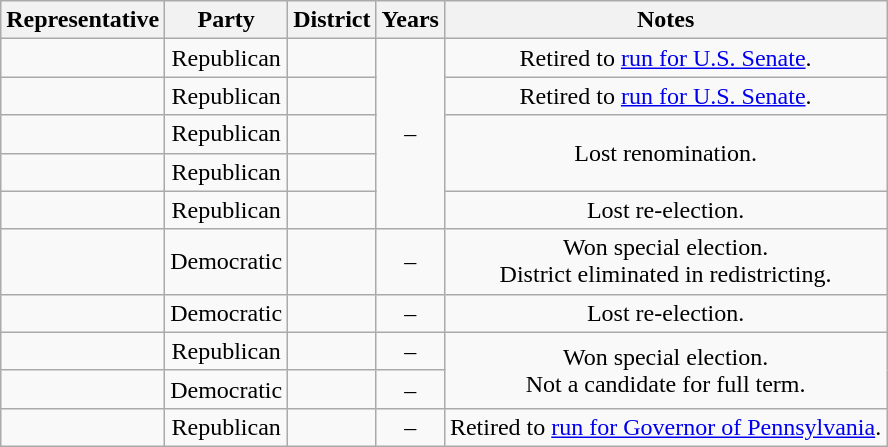<table class="wikitable sortable" style="text-align:center">
<tr valign=bottom>
<th>Representative</th>
<th>Party</th>
<th>District</th>
<th>Years</th>
<th>Notes</th>
</tr>
<tr>
<td align=left></td>
<td>Republican</td>
<td></td>
<td rowspan="5" nowrap=""> –<br></td>
<td>Retired to <a href='#'>run for U.S. Senate</a>.</td>
</tr>
<tr>
<td align=left></td>
<td>Republican</td>
<td></td>
<td>Retired to <a href='#'>run for U.S. Senate</a>.</td>
</tr>
<tr>
<td align=left></td>
<td>Republican</td>
<td></td>
<td rowspan="2">Lost renomination.</td>
</tr>
<tr>
<td align=left></td>
<td>Republican</td>
<td></td>
</tr>
<tr>
<td align=left></td>
<td>Republican</td>
<td></td>
<td>Lost re-election.</td>
</tr>
<tr>
<td align=left></td>
<td>Democratic</td>
<td></td>
<td nowrap> –<br></td>
<td>Won special election.<br>District eliminated in redistricting.</td>
</tr>
<tr>
<td align=left></td>
<td>Democratic</td>
<td></td>
<td nowrap> –<br></td>
<td>Lost re-election.</td>
</tr>
<tr>
<td align=left></td>
<td>Republican</td>
<td></td>
<td nowrap> –<br></td>
<td rowspan="2">Won special election.<br>Not a candidate for full term.</td>
</tr>
<tr>
<td align=left></td>
<td>Democratic</td>
<td></td>
<td nowrap> –<br></td>
</tr>
<tr>
<td align=left></td>
<td>Republican</td>
<td></td>
<td nowrap> –<br></td>
<td>Retired to <a href='#'>run for Governor of Pennsylvania</a>.</td>
</tr>
</table>
